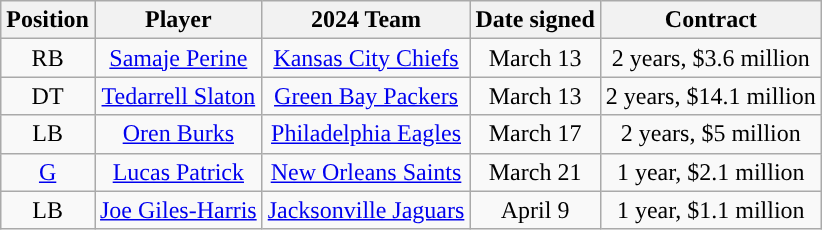<table class="wikitable" style="text-align:center">
<tr>
<th>Position</th>
<th>Player</th>
<th>2024 Team</th>
<th>Date signed</th>
<th>Contract</th>
</tr>
<tr>
<td>RB</td>
<td><a href='#'>Samaje Perine</a></td>
<td><a href='#'>Kansas City Chiefs</a></td>
<td>March 13</td>
<td>2 years, $3.6 million</td>
</tr>
<tr>
<td>DT</td>
<td><a href='#'>Tedarrell Slaton</a></td>
<td><a href='#'>Green Bay Packers</a></td>
<td>March 13</td>
<td>2 years, $14.1 million</td>
</tr>
<tr>
<td>LB</td>
<td><a href='#'>Oren Burks</a></td>
<td><a href='#'>Philadelphia Eagles</a></td>
<td>March 17</td>
<td>2 years, $5 million</td>
</tr>
<tr>
<td><a href='#'>G</a></td>
<td><a href='#'>Lucas Patrick</a></td>
<td><a href='#'>New Orleans Saints</a></td>
<td>March 21</td>
<td>1 year, $2.1 million</td>
</tr>
<tr>
<td>LB</td>
<td><a href='#'>Joe Giles-Harris</a></td>
<td><a href='#'>Jacksonville Jaguars</a></td>
<td>April 9</td>
<td>1 year, $1.1 million</td>
</tr>
</table>
